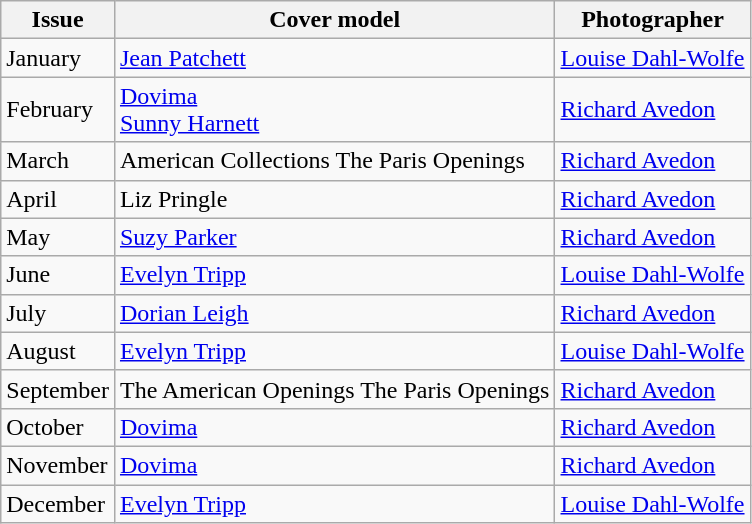<table class="sortable wikitable">
<tr>
<th>Issue</th>
<th>Cover model</th>
<th>Photographer</th>
</tr>
<tr>
<td>January</td>
<td><a href='#'>Jean Patchett</a></td>
<td><a href='#'>Louise Dahl-Wolfe</a></td>
</tr>
<tr>
<td>February</td>
<td><a href='#'>Dovima</a><br><a href='#'>Sunny Harnett</a></td>
<td><a href='#'>Richard Avedon</a></td>
</tr>
<tr>
<td>March</td>
<td>American Collections The Paris Openings</td>
<td><a href='#'>Richard Avedon</a></td>
</tr>
<tr>
<td>April</td>
<td>Liz Pringle</td>
<td><a href='#'>Richard Avedon</a></td>
</tr>
<tr>
<td>May</td>
<td><a href='#'>Suzy Parker</a></td>
<td><a href='#'>Richard Avedon</a></td>
</tr>
<tr>
<td>June</td>
<td><a href='#'>Evelyn Tripp</a></td>
<td><a href='#'>Louise Dahl-Wolfe</a></td>
</tr>
<tr>
<td>July</td>
<td><a href='#'>Dorian Leigh</a></td>
<td><a href='#'>Richard Avedon</a></td>
</tr>
<tr>
<td>August</td>
<td><a href='#'>Evelyn Tripp</a></td>
<td><a href='#'>Louise Dahl-Wolfe</a></td>
</tr>
<tr>
<td>September</td>
<td>The American Openings The Paris Openings</td>
<td><a href='#'>Richard Avedon</a></td>
</tr>
<tr>
<td>October</td>
<td><a href='#'>Dovima</a></td>
<td><a href='#'>Richard Avedon</a></td>
</tr>
<tr>
<td>November</td>
<td><a href='#'>Dovima</a></td>
<td><a href='#'>Richard Avedon</a></td>
</tr>
<tr>
<td>December</td>
<td><a href='#'>Evelyn Tripp</a></td>
<td><a href='#'>Louise Dahl-Wolfe</a></td>
</tr>
</table>
